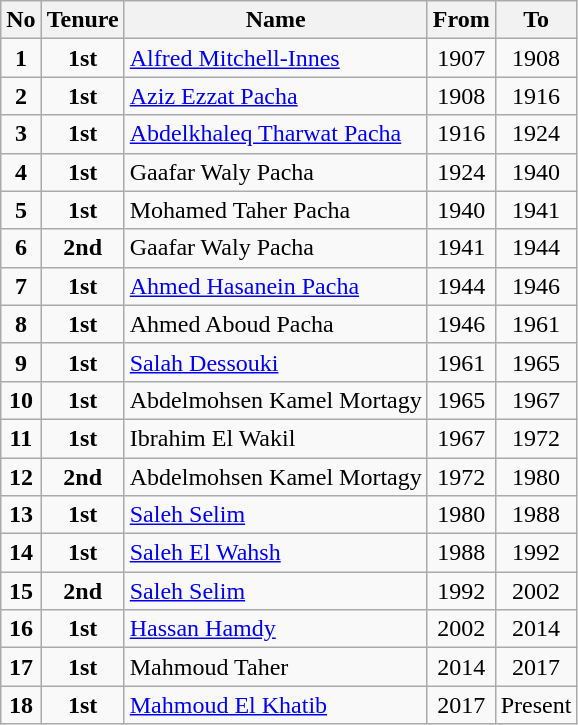<table class="wikitable">
<tr>
<th>No</th>
<th>Tenure</th>
<th>Name</th>
<th>From</th>
<th>To</th>
</tr>
<tr>
<td style="text-align:center;"><strong>1</strong></td>
<td style="text-align:center;"><strong>1st</strong></td>
<td> <a href='#'>Alfred Mitchell-Innes</a></td>
<td style="text-align:center;">1907</td>
<td style="text-align:center;">1908</td>
</tr>
<tr>
<td style="text-align:center;"><strong>2</strong></td>
<td style="text-align:center;"><strong>1st</strong></td>
<td> <a href='#'>Aziz Ezzat Pacha</a></td>
<td style="text-align:center;">1908</td>
<td style="text-align:center;">1916</td>
</tr>
<tr>
<td style="text-align:center;"><strong>3</strong></td>
<td style="text-align:center;"><strong>1st</strong></td>
<td> <a href='#'>Abdelkhaleq Tharwat Pacha</a></td>
<td style="text-align:center;">1916</td>
<td style="text-align:center;">1924</td>
</tr>
<tr>
<td style="text-align:center;"><strong>4</strong></td>
<td style="text-align:center;"><strong>1st</strong></td>
<td> Gaafar Waly Pacha</td>
<td style="text-align:center;">1924</td>
<td style="text-align:center;">1940</td>
</tr>
<tr>
<td style="text-align:center;"><strong>5</strong></td>
<td style="text-align:center;"><strong>1st</strong></td>
<td> Mohamed Taher Pacha</td>
<td style="text-align:center;">1940</td>
<td style="text-align:center;">1941</td>
</tr>
<tr>
<td style="text-align:center;"><strong>6</strong></td>
<td style="text-align:center;"><strong>2nd</strong></td>
<td> Gaafar Waly Pacha</td>
<td style="text-align:center;">1941</td>
<td style="text-align:center;">1944</td>
</tr>
<tr>
<td style="text-align:center;"><strong>7</strong></td>
<td style="text-align:center;"><strong>1st</strong></td>
<td> <a href='#'>Ahmed Hasanein Pacha</a></td>
<td style="text-align:center;">1944</td>
<td style="text-align:center;">1946</td>
</tr>
<tr>
<td style="text-align:center;"><strong>8</strong></td>
<td style="text-align:center;"><strong>1st</strong></td>
<td> Ahmed Aboud Pacha</td>
<td style="text-align:center;">1946</td>
<td style="text-align:center;">1961</td>
</tr>
<tr>
<td style="text-align:center;"><strong>9</strong></td>
<td style="text-align:center;"><strong>1st</strong></td>
<td> <a href='#'>Salah Dessouki</a></td>
<td style="text-align:center;">1961</td>
<td style="text-align:center;">1965</td>
</tr>
<tr>
<td style="text-align:center;"><strong>10</strong></td>
<td style="text-align:center;"><strong>1st</strong></td>
<td> Abdelmohsen Kamel Mortagy</td>
<td style="text-align:center;">1965</td>
<td style="text-align:center;">1967</td>
</tr>
<tr>
<td style="text-align:center;"><strong>11</strong></td>
<td style="text-align:center;"><strong>1st</strong></td>
<td> Ibrahim El Wakil</td>
<td style="text-align:center;">1967</td>
<td style="text-align:center;">1972</td>
</tr>
<tr>
<td style="text-align:center;"><strong>12</strong></td>
<td style="text-align:center;"><strong>2nd</strong></td>
<td> Abdelmohsen Kamel Mortagy</td>
<td style="text-align:center;">1972</td>
<td style="text-align:center;">1980</td>
</tr>
<tr>
<td style="text-align:center;"><strong>13</strong></td>
<td style="text-align:center;"><strong>1st</strong></td>
<td> <a href='#'>Saleh Selim</a></td>
<td style="text-align:center;">1980</td>
<td style="text-align:center;">1988</td>
</tr>
<tr>
<td style="text-align:center;"><strong>14</strong></td>
<td style="text-align:center;"><strong>1st</strong></td>
<td> <a href='#'>Saleh El Wahsh</a></td>
<td style="text-align:center;">1988</td>
<td style="text-align:center;">1992</td>
</tr>
<tr>
<td style="text-align:center;"><strong>15</strong></td>
<td style="text-align:center;"><strong>2nd</strong></td>
<td> <a href='#'>Saleh Selim</a></td>
<td style="text-align:center;">1992</td>
<td style="text-align:center;">2002</td>
</tr>
<tr>
<td style="text-align:center;"><strong>16</strong></td>
<td style="text-align:center;"><strong>1st</strong></td>
<td> <a href='#'>Hassan Hamdy</a></td>
<td style="text-align:center;">2002</td>
<td style="text-align:center;">2014</td>
</tr>
<tr>
<td style="text-align:center;"><strong>17</strong></td>
<td style="text-align:center;"><strong>1st</strong></td>
<td> Mahmoud Taher</td>
<td style="text-align:center;">2014</td>
<td style="text-align:center;">2017</td>
</tr>
<tr>
<td style="text-align:center;"><strong>18</strong></td>
<td style="text-align:center;"><strong>1st</strong></td>
<td> <a href='#'>Mahmoud El Khatib</a></td>
<td style="text-align:center;">2017</td>
<td style="text-align:center;">Present</td>
</tr>
</table>
